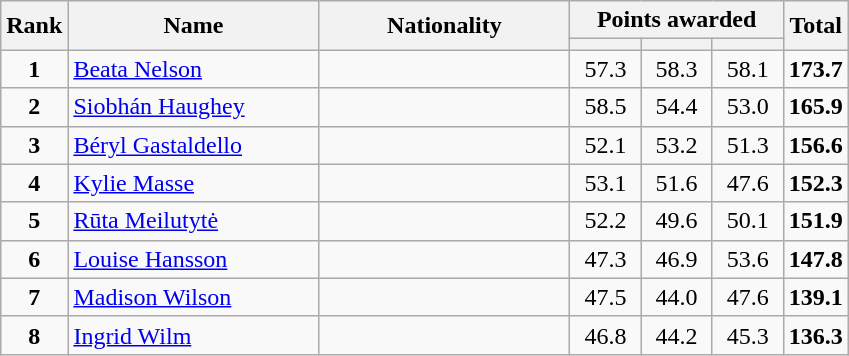<table class="wikitable" style="text-align:center;">
<tr>
<th rowspan=2>Rank</th>
<th rowspan=2 width=160>Name</th>
<th rowspan=2 width=160>Nationality</th>
<th colspan=3>Points awarded</th>
<th rowspan=2>Total</th>
</tr>
<tr>
<th width=40></th>
<th width=40></th>
<th width=40></th>
</tr>
<tr>
<td><strong>1</strong></td>
<td align=left><a href='#'>Beata Nelson</a></td>
<td align=left></td>
<td>57.3</td>
<td>58.3</td>
<td>58.1</td>
<td><strong>173.7</strong></td>
</tr>
<tr>
<td><strong>2</strong></td>
<td align=left><a href='#'>Siobhán Haughey</a></td>
<td align=left></td>
<td>58.5</td>
<td>54.4</td>
<td>53.0</td>
<td><strong>165.9</strong></td>
</tr>
<tr>
<td><strong>3</strong></td>
<td align=left><a href='#'>Béryl Gastaldello</a></td>
<td align=left></td>
<td>52.1</td>
<td>53.2</td>
<td>51.3</td>
<td><strong>156.6</strong></td>
</tr>
<tr>
<td><strong>4</strong></td>
<td align=left><a href='#'>Kylie Masse</a></td>
<td align=left></td>
<td>53.1</td>
<td>51.6</td>
<td>47.6</td>
<td><strong>152.3</strong></td>
</tr>
<tr>
<td><strong>5</strong></td>
<td align=left><a href='#'>Rūta Meilutytė</a></td>
<td align=left></td>
<td>52.2</td>
<td>49.6</td>
<td>50.1</td>
<td><strong>151.9</strong></td>
</tr>
<tr>
<td><strong>6</strong></td>
<td align=left><a href='#'>Louise Hansson</a></td>
<td align=left></td>
<td>47.3</td>
<td>46.9</td>
<td>53.6</td>
<td><strong>147.8</strong></td>
</tr>
<tr>
<td><strong>7</strong></td>
<td align=left><a href='#'>Madison Wilson</a></td>
<td align=left></td>
<td>47.5</td>
<td>44.0</td>
<td>47.6</td>
<td><strong>139.1</strong></td>
</tr>
<tr>
<td><strong>8</strong></td>
<td align=left><a href='#'>Ingrid Wilm</a></td>
<td align=left></td>
<td>46.8</td>
<td>44.2</td>
<td>45.3</td>
<td><strong>136.3</strong></td>
</tr>
</table>
